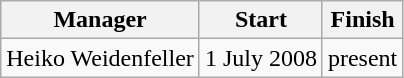<table class="wikitable">
<tr>
<th>Manager</th>
<th>Start</th>
<th>Finish</th>
</tr>
<tr align="center">
<td align="left">Heiko Weidenfeller</td>
<td>1 July 2008</td>
<td>present</td>
</tr>
</table>
